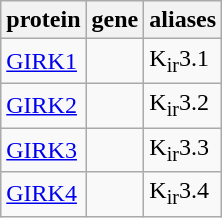<table class="wikitable">
<tr>
<th>protein</th>
<th>gene</th>
<th>aliases</th>
</tr>
<tr>
<td><a href='#'>GIRK1</a></td>
<td></td>
<td>K<sub>ir</sub>3.1</td>
</tr>
<tr>
<td><a href='#'>GIRK2</a></td>
<td></td>
<td>K<sub>ir</sub>3.2</td>
</tr>
<tr>
<td><a href='#'>GIRK3</a></td>
<td></td>
<td>K<sub>ir</sub>3.3</td>
</tr>
<tr>
<td><a href='#'>GIRK4</a></td>
<td></td>
<td>K<sub>ir</sub>3.4</td>
</tr>
</table>
